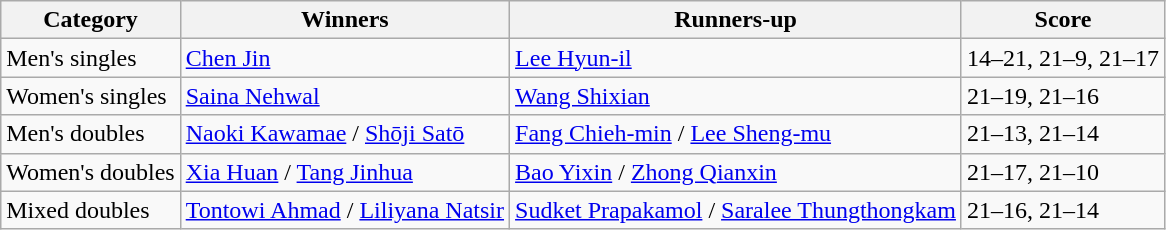<table class=wikitable style="white-space:nowrap;">
<tr>
<th>Category</th>
<th>Winners</th>
<th>Runners-up</th>
<th>Score</th>
</tr>
<tr>
<td>Men's singles</td>
<td> <a href='#'>Chen Jin</a></td>
<td> <a href='#'>Lee Hyun-il</a></td>
<td>14–21, 21–9, 21–17</td>
</tr>
<tr>
<td>Women's singles</td>
<td> <a href='#'>Saina Nehwal</a></td>
<td> <a href='#'>Wang Shixian</a></td>
<td>21–19, 21–16</td>
</tr>
<tr>
<td>Men's doubles</td>
<td> <a href='#'>Naoki Kawamae</a> / <a href='#'>Shōji Satō</a></td>
<td> <a href='#'>Fang Chieh-min</a> / <a href='#'>Lee Sheng-mu</a></td>
<td>21–13, 21–14</td>
</tr>
<tr>
<td>Women's doubles</td>
<td> <a href='#'>Xia Huan</a> / <a href='#'>Tang Jinhua</a></td>
<td> <a href='#'>Bao Yixin</a> / <a href='#'>Zhong Qianxin</a></td>
<td>21–17, 21–10</td>
</tr>
<tr>
<td>Mixed doubles</td>
<td> <a href='#'>Tontowi Ahmad</a> / <a href='#'>Liliyana Natsir</a></td>
<td> <a href='#'>Sudket Prapakamol</a> / <a href='#'>Saralee Thungthongkam</a></td>
<td>21–16, 21–14</td>
</tr>
</table>
